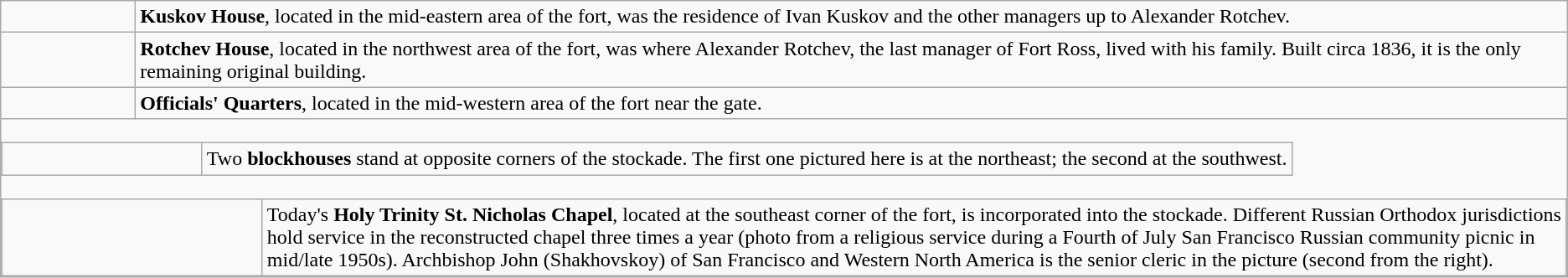<table class="wikitable">
<tr>
<td style="text-align:center; width:100px;"></td>
<td><strong>Kuskov House</strong>, located in the mid-eastern area of the fort, was the residence of Ivan Kuskov and the other managers up to Alexander Rotchev.</td>
</tr>
<tr>
<td style="text-align:center; width:100px;"></td>
<td><strong>Rotchev House</strong>, located in the northwest area of the fort, was where Alexander Rotchev, the last manager of Fort Ross, lived with his family. Built circa 1836, it is the only remaining original building.</td>
</tr>
<tr>
<td style="text-align:center; width:100px;"></td>
<td><strong>Officials' Quarters</strong>, located in the mid-western area of the fort near the gate.</td>
</tr>
<tr>
<td colspan="2" style="padding:0; margin:0; border:none; border-collapse:collapse;"><br><table style="border-collapse:collapse;">
<tr>
<td style="text-align:center; width:152px;"> </td>
<td>Two <strong>blockhouses</strong> stand at opposite corners of the stockade. The first one pictured here is at the northeast; the second at the southwest.</td>
</tr>
</table>
</td>
</tr>
<tr>
<td colspan="2" style="padding:0; margin:0; border:none; border-collapse:collapse;"><br><table style="border-collapse:collapse;">
<tr>
<td style="text-align:center; width:200px;"> </td>
<td>Today's <strong>Holy Trinity St. Nicholas Chapel</strong>, located at the southeast corner of the fort, is incorporated into the stockade. Different Russian Orthodox jurisdictions hold service in the reconstructed chapel three times a year (photo from a religious service during a Fourth of July San Francisco Russian community picnic in mid/late 1950s).  Archbishop John (Shakhovskoy) of San Francisco and Western North America is the senior cleric in the picture (second from the right).</td>
</tr>
</table>
</td>
</tr>
</table>
